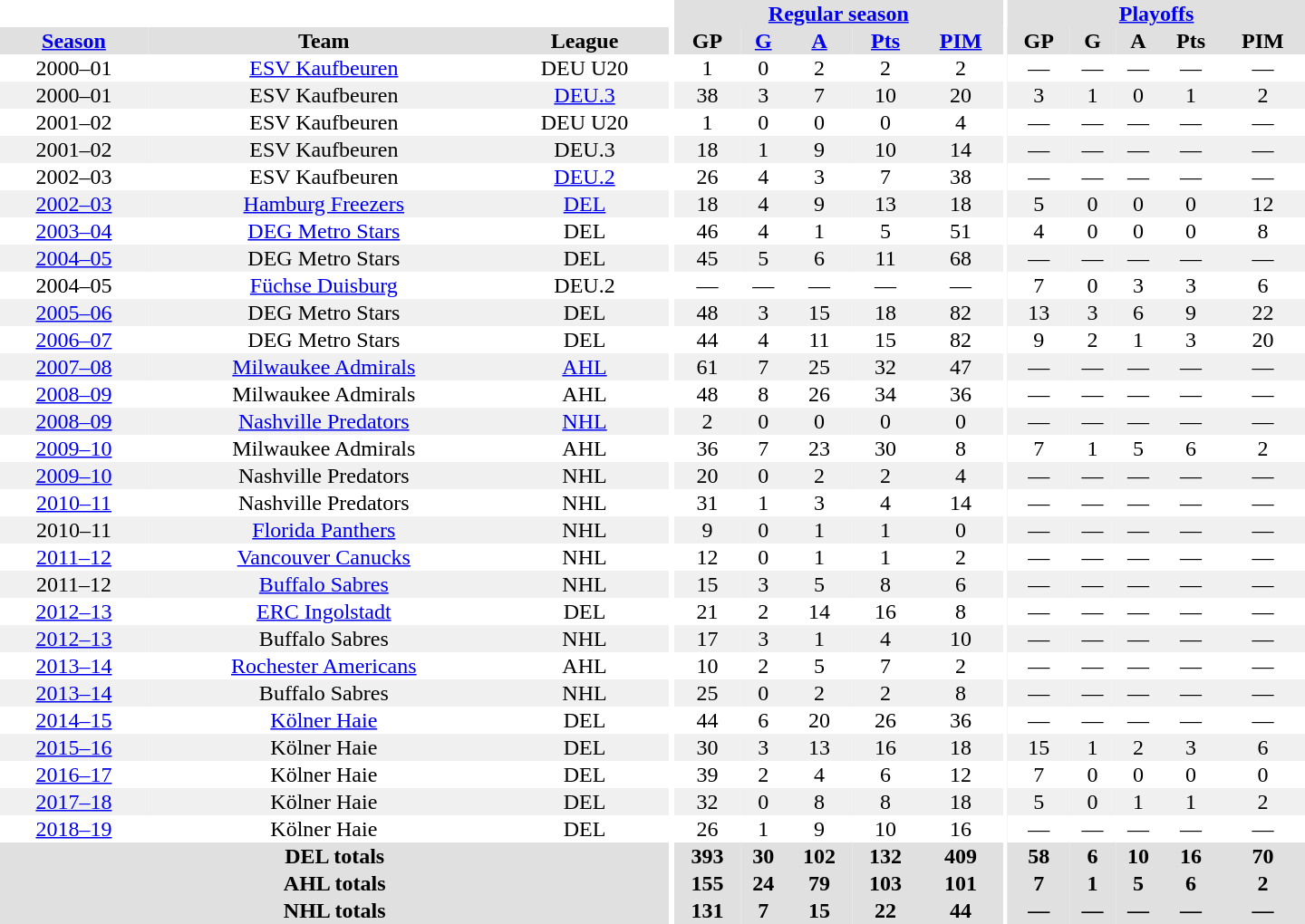<table border="0" cellpadding="1" cellspacing="0" style="text-align:center; width:60em">
<tr bgcolor="#e0e0e0">
<th colspan="3" bgcolor="#ffffff"></th>
<th rowspan="99" bgcolor="#ffffff"></th>
<th colspan="5"><a href='#'>Regular season</a></th>
<th rowspan="99" bgcolor="#ffffff"></th>
<th colspan="5"><a href='#'>Playoffs</a></th>
</tr>
<tr bgcolor="#e0e0e0">
<th><a href='#'>Season</a></th>
<th>Team</th>
<th>League</th>
<th>GP</th>
<th><a href='#'>G</a></th>
<th><a href='#'>A</a></th>
<th><a href='#'>Pts</a></th>
<th><a href='#'>PIM</a></th>
<th>GP</th>
<th>G</th>
<th>A</th>
<th>Pts</th>
<th>PIM</th>
</tr>
<tr>
<td>2000–01</td>
<td><a href='#'>ESV Kaufbeuren</a></td>
<td>DEU U20</td>
<td>1</td>
<td>0</td>
<td>2</td>
<td>2</td>
<td>2</td>
<td>—</td>
<td>—</td>
<td>—</td>
<td>—</td>
<td>—</td>
</tr>
<tr style="background:#f0f0f0;">
<td>2000–01</td>
<td>ESV Kaufbeuren</td>
<td><a href='#'>DEU.3</a></td>
<td>38</td>
<td>3</td>
<td>7</td>
<td>10</td>
<td>20</td>
<td>3</td>
<td>1</td>
<td>0</td>
<td>1</td>
<td>2</td>
</tr>
<tr>
<td>2001–02</td>
<td>ESV Kaufbeuren</td>
<td>DEU U20</td>
<td>1</td>
<td>0</td>
<td>0</td>
<td>0</td>
<td>4</td>
<td>—</td>
<td>—</td>
<td>—</td>
<td>—</td>
<td>—</td>
</tr>
<tr style="background:#f0f0f0;">
<td>2001–02</td>
<td>ESV Kaufbeuren</td>
<td>DEU.3</td>
<td>18</td>
<td>1</td>
<td>9</td>
<td>10</td>
<td>14</td>
<td>—</td>
<td>—</td>
<td>—</td>
<td>—</td>
<td>—</td>
</tr>
<tr>
<td>2002–03</td>
<td>ESV Kaufbeuren</td>
<td><a href='#'>DEU.2</a></td>
<td>26</td>
<td>4</td>
<td>3</td>
<td>7</td>
<td>38</td>
<td>—</td>
<td>—</td>
<td>—</td>
<td>—</td>
<td>—</td>
</tr>
<tr style="background:#f0f0f0;">
<td><a href='#'>2002–03</a></td>
<td><a href='#'>Hamburg Freezers</a></td>
<td><a href='#'>DEL</a></td>
<td>18</td>
<td>4</td>
<td>9</td>
<td>13</td>
<td>18</td>
<td>5</td>
<td>0</td>
<td>0</td>
<td>0</td>
<td>12</td>
</tr>
<tr>
<td><a href='#'>2003–04</a></td>
<td><a href='#'>DEG Metro Stars</a></td>
<td>DEL</td>
<td>46</td>
<td>4</td>
<td>1</td>
<td>5</td>
<td>51</td>
<td>4</td>
<td>0</td>
<td>0</td>
<td>0</td>
<td>8</td>
</tr>
<tr style="background:#f0f0f0;">
<td><a href='#'>2004–05</a></td>
<td>DEG Metro Stars</td>
<td>DEL</td>
<td>45</td>
<td>5</td>
<td>6</td>
<td>11</td>
<td>68</td>
<td>—</td>
<td>—</td>
<td>—</td>
<td>—</td>
<td>—</td>
</tr>
<tr>
<td>2004–05</td>
<td><a href='#'>Füchse Duisburg</a></td>
<td>DEU.2</td>
<td>—</td>
<td>—</td>
<td>—</td>
<td>—</td>
<td>—</td>
<td>7</td>
<td>0</td>
<td>3</td>
<td>3</td>
<td>6</td>
</tr>
<tr style="background:#f0f0f0;">
<td><a href='#'>2005–06</a></td>
<td>DEG Metro Stars</td>
<td>DEL</td>
<td>48</td>
<td>3</td>
<td>15</td>
<td>18</td>
<td>82</td>
<td>13</td>
<td>3</td>
<td>6</td>
<td>9</td>
<td>22</td>
</tr>
<tr>
<td><a href='#'>2006–07</a></td>
<td>DEG Metro Stars</td>
<td>DEL</td>
<td>44</td>
<td>4</td>
<td>11</td>
<td>15</td>
<td>82</td>
<td>9</td>
<td>2</td>
<td>1</td>
<td>3</td>
<td>20</td>
</tr>
<tr style="background:#f0f0f0;">
<td><a href='#'>2007–08</a></td>
<td><a href='#'>Milwaukee Admirals</a></td>
<td><a href='#'>AHL</a></td>
<td>61</td>
<td>7</td>
<td>25</td>
<td>32</td>
<td>47</td>
<td>—</td>
<td>—</td>
<td>—</td>
<td>—</td>
<td>—</td>
</tr>
<tr>
<td><a href='#'>2008–09</a></td>
<td>Milwaukee Admirals</td>
<td>AHL</td>
<td>48</td>
<td>8</td>
<td>26</td>
<td>34</td>
<td>36</td>
<td>—</td>
<td>—</td>
<td>—</td>
<td>—</td>
<td>—</td>
</tr>
<tr style="background:#f0f0f0;">
<td><a href='#'>2008–09</a></td>
<td><a href='#'>Nashville Predators</a></td>
<td><a href='#'>NHL</a></td>
<td>2</td>
<td>0</td>
<td>0</td>
<td>0</td>
<td>0</td>
<td>—</td>
<td>—</td>
<td>—</td>
<td>—</td>
<td>—</td>
</tr>
<tr>
<td><a href='#'>2009–10</a></td>
<td>Milwaukee Admirals</td>
<td>AHL</td>
<td>36</td>
<td>7</td>
<td>23</td>
<td>30</td>
<td>8</td>
<td>7</td>
<td>1</td>
<td>5</td>
<td>6</td>
<td>2</td>
</tr>
<tr style="background:#f0f0f0;">
<td><a href='#'>2009–10</a></td>
<td>Nashville Predators</td>
<td>NHL</td>
<td>20</td>
<td>0</td>
<td>2</td>
<td>2</td>
<td>4</td>
<td>—</td>
<td>—</td>
<td>—</td>
<td>—</td>
<td>—</td>
</tr>
<tr>
<td><a href='#'>2010–11</a></td>
<td>Nashville Predators</td>
<td>NHL</td>
<td>31</td>
<td>1</td>
<td>3</td>
<td>4</td>
<td>14</td>
<td>—</td>
<td>—</td>
<td>—</td>
<td>—</td>
<td>—</td>
</tr>
<tr style="background:#f0f0f0;">
<td>2010–11</td>
<td><a href='#'>Florida Panthers</a></td>
<td>NHL</td>
<td>9</td>
<td>0</td>
<td>1</td>
<td>1</td>
<td>0</td>
<td>—</td>
<td>—</td>
<td>—</td>
<td>—</td>
<td>—</td>
</tr>
<tr>
<td><a href='#'>2011–12</a></td>
<td><a href='#'>Vancouver Canucks</a></td>
<td>NHL</td>
<td>12</td>
<td>0</td>
<td>1</td>
<td>1</td>
<td>2</td>
<td>—</td>
<td>—</td>
<td>—</td>
<td>—</td>
<td>—</td>
</tr>
<tr style="background:#f0f0f0;">
<td>2011–12</td>
<td><a href='#'>Buffalo Sabres</a></td>
<td>NHL</td>
<td>15</td>
<td>3</td>
<td>5</td>
<td>8</td>
<td>6</td>
<td>—</td>
<td>—</td>
<td>—</td>
<td>—</td>
<td>—</td>
</tr>
<tr>
<td><a href='#'>2012–13</a></td>
<td><a href='#'>ERC Ingolstadt</a></td>
<td>DEL</td>
<td>21</td>
<td>2</td>
<td>14</td>
<td>16</td>
<td>8</td>
<td>—</td>
<td>—</td>
<td>—</td>
<td>—</td>
<td>—</td>
</tr>
<tr style="background:#f0f0f0;">
<td><a href='#'>2012–13</a></td>
<td>Buffalo Sabres</td>
<td>NHL</td>
<td>17</td>
<td>3</td>
<td>1</td>
<td>4</td>
<td>10</td>
<td>—</td>
<td>—</td>
<td>—</td>
<td>—</td>
<td>—</td>
</tr>
<tr>
<td><a href='#'>2013–14</a></td>
<td><a href='#'>Rochester Americans</a></td>
<td>AHL</td>
<td>10</td>
<td>2</td>
<td>5</td>
<td>7</td>
<td>2</td>
<td>—</td>
<td>—</td>
<td>—</td>
<td>—</td>
<td>—</td>
</tr>
<tr style="background:#f0f0f0;">
<td><a href='#'>2013–14</a></td>
<td>Buffalo Sabres</td>
<td>NHL</td>
<td>25</td>
<td>0</td>
<td>2</td>
<td>2</td>
<td>8</td>
<td>—</td>
<td>—</td>
<td>—</td>
<td>—</td>
<td>—</td>
</tr>
<tr>
<td><a href='#'>2014–15</a></td>
<td><a href='#'>Kölner Haie</a></td>
<td>DEL</td>
<td>44</td>
<td>6</td>
<td>20</td>
<td>26</td>
<td>36</td>
<td>—</td>
<td>—</td>
<td>—</td>
<td>—</td>
<td>—</td>
</tr>
<tr style="background:#f0f0f0;">
<td><a href='#'>2015–16</a></td>
<td>Kölner Haie</td>
<td>DEL</td>
<td>30</td>
<td>3</td>
<td>13</td>
<td>16</td>
<td>18</td>
<td>15</td>
<td>1</td>
<td>2</td>
<td>3</td>
<td>6</td>
</tr>
<tr>
<td><a href='#'>2016–17</a></td>
<td>Kölner Haie</td>
<td>DEL</td>
<td>39</td>
<td>2</td>
<td>4</td>
<td>6</td>
<td>12</td>
<td>7</td>
<td>0</td>
<td>0</td>
<td>0</td>
<td>0</td>
</tr>
<tr style="background:#f0f0f0;">
<td><a href='#'>2017–18</a></td>
<td>Kölner Haie</td>
<td>DEL</td>
<td>32</td>
<td>0</td>
<td>8</td>
<td>8</td>
<td>18</td>
<td>5</td>
<td>0</td>
<td>1</td>
<td>1</td>
<td>2</td>
</tr>
<tr>
<td><a href='#'>2018–19</a></td>
<td>Kölner Haie</td>
<td>DEL</td>
<td>26</td>
<td>1</td>
<td>9</td>
<td>10</td>
<td>16</td>
<td>—</td>
<td>—</td>
<td>—</td>
<td>—</td>
<td>—</td>
</tr>
<tr style="background:#e0e0e0;">
<th colspan="3">DEL totals</th>
<th>393</th>
<th>30</th>
<th>102</th>
<th>132</th>
<th>409</th>
<th>58</th>
<th>6</th>
<th>10</th>
<th>16</th>
<th>70</th>
</tr>
<tr style="background:#e0e0e0;">
<th colspan="3">AHL totals</th>
<th>155</th>
<th>24</th>
<th>79</th>
<th>103</th>
<th>101</th>
<th>7</th>
<th>1</th>
<th>5</th>
<th>6</th>
<th>2</th>
</tr>
<tr style="background:#e0e0e0;">
<th colspan="3">NHL totals</th>
<th>131</th>
<th>7</th>
<th>15</th>
<th>22</th>
<th>44</th>
<th>—</th>
<th>—</th>
<th>—</th>
<th>—</th>
<th>—</th>
</tr>
</table>
